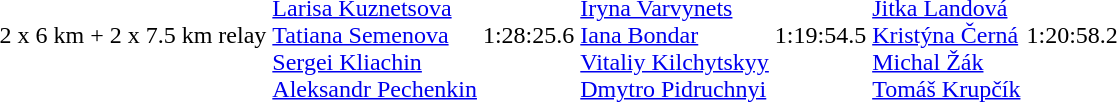<table>
<tr>
<td>2 x 6 km + 2 x 7.5 km relay <br></td>
<td><br> <a href='#'>Larisa Kuznetsova</a><br><a href='#'>Tatiana Semenova</a><br><a href='#'>Sergei Kliachin</a><br><a href='#'>Aleksandr Pechenkin</a></td>
<td>1:28:25.6</td>
<td><br> <a href='#'>Iryna Varvynets</a><br><a href='#'>Iana Bondar</a><br><a href='#'>Vitaliy Kilchytskyy</a><br><a href='#'>Dmytro Pidruchnyi</a></td>
<td>1:19:54.5</td>
<td><br> <a href='#'>Jitka Landová</a><br><a href='#'>Kristýna Černá</a><br><a href='#'>Michal Žák</a><br><a href='#'>Tomáš Krupčík</a></td>
<td>1:20:58.2</td>
</tr>
</table>
